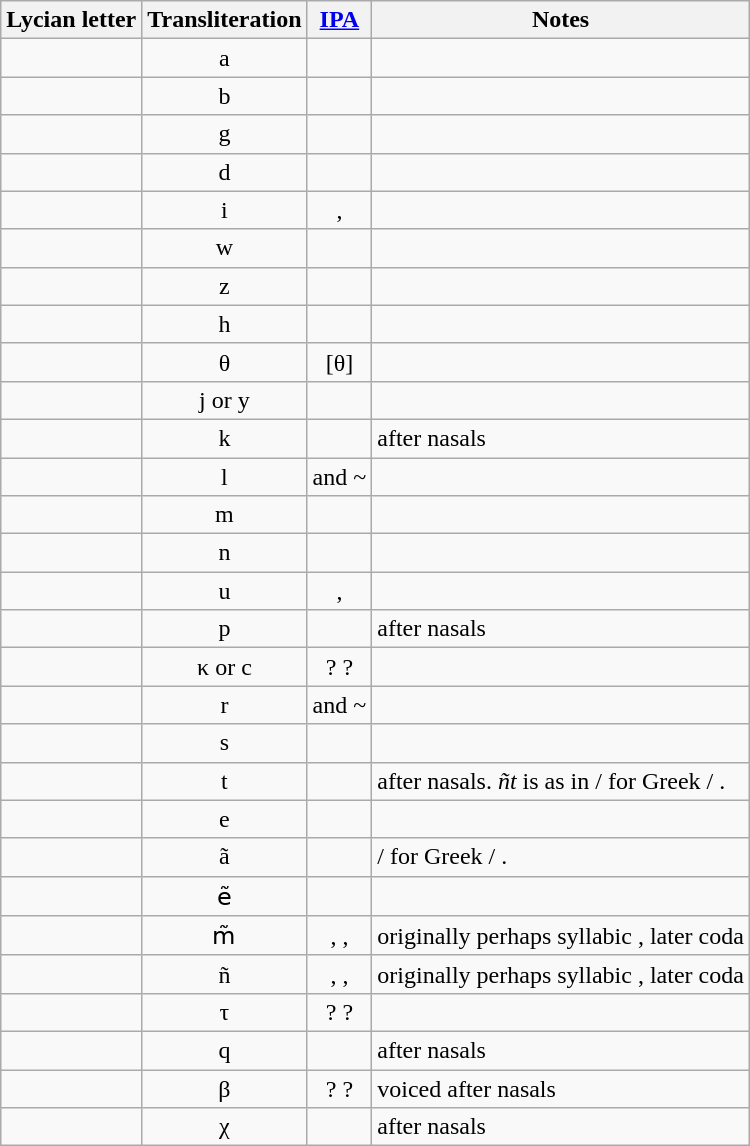<table class="wikitable" style="text-align:center">
<tr>
<th>Lycian letter</th>
<th>Transliteration</th>
<th><a href='#'>IPA</a></th>
<th>Notes</th>
</tr>
<tr>
<td></td>
<td>a</td>
<td></td>
<td></td>
</tr>
<tr>
<td></td>
<td>b</td>
<td></td>
<td></td>
</tr>
<tr>
<td></td>
<td>g</td>
<td></td>
<td></td>
</tr>
<tr>
<td></td>
<td>d</td>
<td></td>
<td></td>
</tr>
<tr>
<td></td>
<td>i</td>
<td>, </td>
<td></td>
</tr>
<tr>
<td></td>
<td>w</td>
<td></td>
<td></td>
</tr>
<tr>
<td></td>
<td>z</td>
<td></td>
<td></td>
</tr>
<tr>
<td></td>
<td>h</td>
<td></td>
<td></td>
</tr>
<tr>
<td></td>
<td>θ</td>
<td>[θ]</td>
<td></td>
</tr>
<tr>
<td></td>
<td>j or y</td>
<td></td>
<td></td>
</tr>
<tr>
<td></td>
<td>k</td>
<td></td>
<td align=left> after nasals</td>
</tr>
<tr>
<td></td>
<td>l</td>
<td> and ~</td>
<td></td>
</tr>
<tr>
<td></td>
<td>m</td>
<td></td>
<td></td>
</tr>
<tr>
<td></td>
<td>n</td>
<td></td>
<td></td>
</tr>
<tr>
<td></td>
<td>u</td>
<td>, </td>
<td></td>
</tr>
<tr>
<td></td>
<td>p</td>
<td></td>
<td align=left> after nasals</td>
</tr>
<tr>
<td></td>
<td>κ or c</td>
<td>? ? </td>
<td></td>
</tr>
<tr>
<td></td>
<td>r</td>
<td> and ~</td>
<td></td>
</tr>
<tr>
<td></td>
<td>s</td>
<td></td>
<td></td>
</tr>
<tr>
<td></td>
<td>t</td>
<td></td>
<td align=left> after nasals. <em>ñt</em> is  as in  /  for Greek  / <em></em>.</td>
</tr>
<tr>
<td></td>
<td>e</td>
<td></td>
<td></td>
</tr>
<tr>
<td></td>
<td>ã</td>
<td></td>
<td align=left> /  for Greek  / <em></em>.</td>
</tr>
<tr>
<td></td>
<td>ẽ</td>
<td></td>
<td></td>
</tr>
<tr>
<td></td>
<td>m̃</td>
<td>, , </td>
<td align=left>originally perhaps syllabic , later coda </td>
</tr>
<tr>
<td></td>
<td>ñ</td>
<td>, , </td>
<td align=left>originally perhaps syllabic , later coda </td>
</tr>
<tr>
<td></td>
<td>τ</td>
<td>? ?</td>
<td></td>
</tr>
<tr>
<td></td>
<td>q</td>
<td></td>
<td align=left> after nasals</td>
</tr>
<tr>
<td></td>
<td>β</td>
<td>? ?</td>
<td align=left>voiced after nasals</td>
</tr>
<tr>
<td></td>
<td>χ</td>
<td></td>
<td align=left> after nasals</td>
</tr>
</table>
